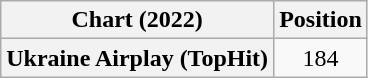<table class="wikitable plainrowheaders" style="text-align:center;">
<tr>
<th scope="col">Chart (2022)</th>
<th scope="col">Position</th>
</tr>
<tr>
<th scope="row">Ukraine Airplay (TopHit)</th>
<td>184</td>
</tr>
</table>
